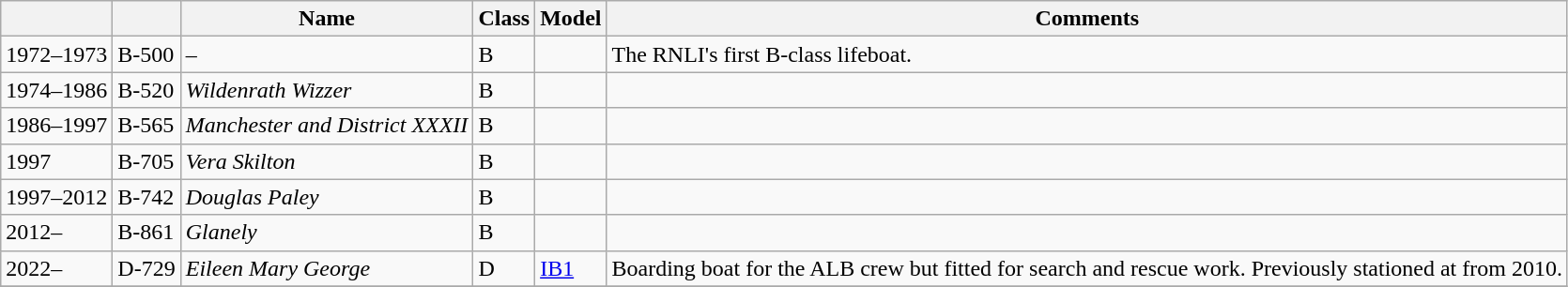<table class="wikitable sortable">
<tr>
<th></th>
<th></th>
<th>Name</th>
<th>Class</th>
<th>Model</th>
<th class=unsortable>Comments</th>
</tr>
<tr>
<td>1972–1973</td>
<td>B-500</td>
<td>–</td>
<td>B</td>
<td></td>
<td>The RNLI's first B-class lifeboat.</td>
</tr>
<tr>
<td>1974–1986</td>
<td>B-520</td>
<td><em>Wildenrath Wizzer</em></td>
<td>B</td>
<td></td>
<td></td>
</tr>
<tr>
<td>1986–1997</td>
<td>B-565</td>
<td><em>Manchester and District XXXII</em></td>
<td>B</td>
<td></td>
<td></td>
</tr>
<tr>
<td>1997</td>
<td>B-705</td>
<td><em>Vera Skilton</em></td>
<td>B</td>
<td></td>
<td></td>
</tr>
<tr>
<td>1997–2012</td>
<td>B-742</td>
<td><em>Douglas Paley</em></td>
<td>B</td>
<td></td>
<td></td>
</tr>
<tr>
<td>2012–</td>
<td>B-861</td>
<td><em>Glanely</em></td>
<td>B</td>
<td></td>
<td></td>
</tr>
<tr>
<td>2022–</td>
<td>D-729</td>
<td><em>Eileen Mary George</em></td>
<td>D</td>
<td><a href='#'>IB1</a></td>
<td>Boarding boat for the ALB crew but fitted for search and rescue work. Previously stationed at  from 2010.</td>
</tr>
<tr>
</tr>
</table>
